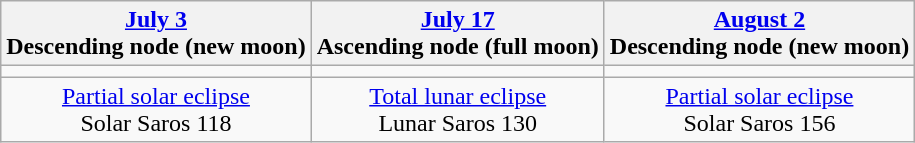<table class="wikitable">
<tr>
<th><a href='#'>July 3</a><br>Descending node (new moon)<br></th>
<th><a href='#'>July 17</a><br>Ascending node (full moon)<br></th>
<th><a href='#'>August 2</a><br>Descending node (new moon)<br></th>
</tr>
<tr>
<td></td>
<td></td>
<td></td>
</tr>
<tr align=center>
<td><a href='#'>Partial solar eclipse</a><br>Solar Saros 118</td>
<td><a href='#'>Total lunar eclipse</a><br>Lunar Saros 130</td>
<td><a href='#'>Partial solar eclipse</a><br>Solar Saros 156</td>
</tr>
</table>
